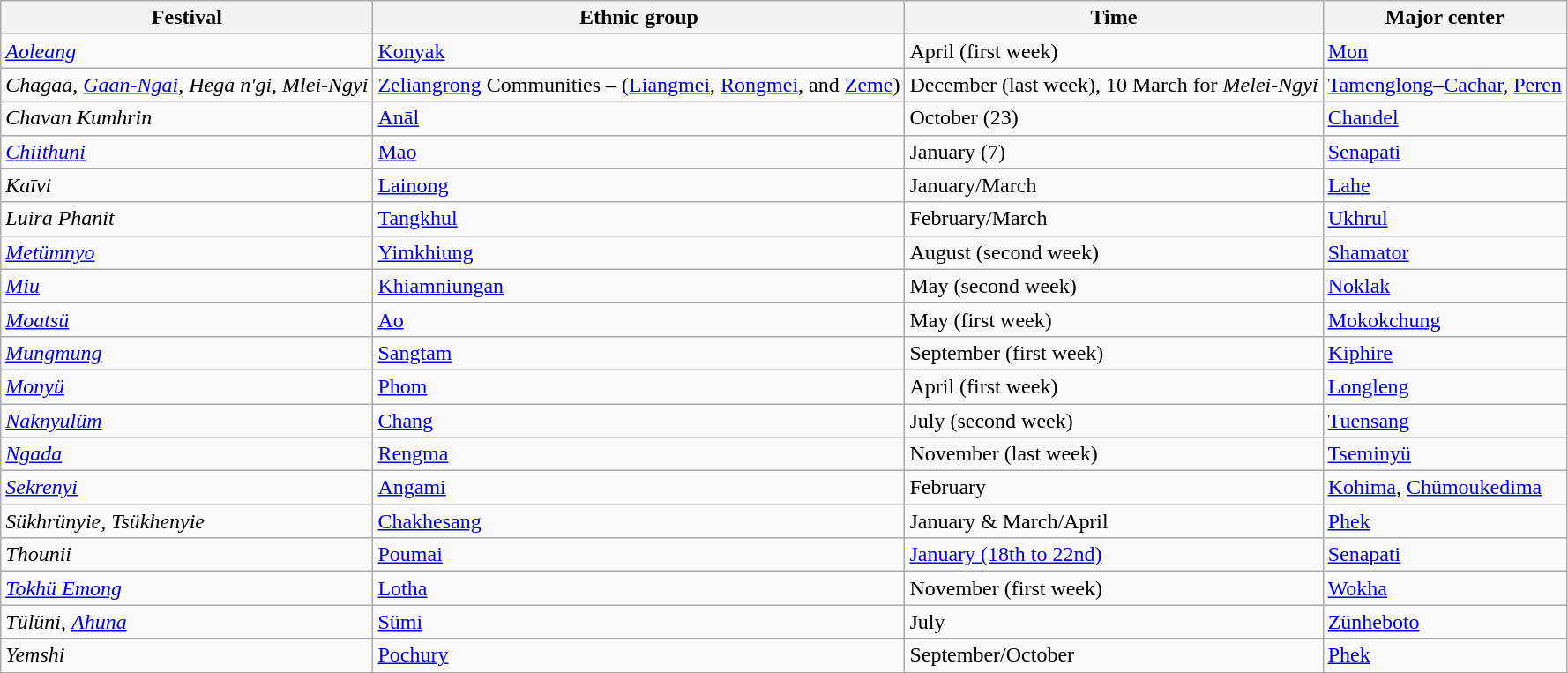<table class="wikitable sortable">
<tr>
<th>Festival</th>
<th>Ethnic group</th>
<th>Time</th>
<th>Major center</th>
</tr>
<tr>
<td><em><a href='#'>Aoleang</a></em></td>
<td><a href='#'>Konyak</a></td>
<td>April (first week)</td>
<td><a href='#'>Mon</a></td>
</tr>
<tr>
<td><em>Chagaa</em>, <em><a href='#'>Gaan-Ngai</a></em>, <em>Hega n'gi</em>, <em>Mlei-Ngyi</em></td>
<td><a href='#'>Zeliangrong</a> Communities – (<a href='#'>Liangmei</a>, <a href='#'>Rongmei</a>, and <a href='#'>Zeme</a>)</td>
<td>December (last week), 10 March for <em>Melei-Ngyi</em></td>
<td><a href='#'>Tamenglong</a>–<a href='#'>Cachar</a>, <a href='#'>Peren</a></td>
</tr>
<tr>
<td><em>Chavan Kumhrin</em></td>
<td><a href='#'>Anāl</a></td>
<td>October (23)</td>
<td><a href='#'>Chandel</a></td>
</tr>
<tr>
<td><em><a href='#'>Chiithuni</a></em></td>
<td><a href='#'>Mao</a></td>
<td>January (7)</td>
<td><a href='#'>Senapati</a></td>
</tr>
<tr>
<td><em>Kaīvi</em></td>
<td><a href='#'>Lainong</a></td>
<td>January/March</td>
<td><a href='#'>Lahe</a></td>
</tr>
<tr>
<td><em>Luira Phanit</em></td>
<td><a href='#'>Tangkhul</a></td>
<td>February/March</td>
<td><a href='#'>Ukhrul</a></td>
</tr>
<tr>
<td><em><a href='#'>Metümnyo</a></em></td>
<td><a href='#'>Yimkhiung</a></td>
<td>August (second week)</td>
<td><a href='#'>Shamator</a></td>
</tr>
<tr>
<td><em><a href='#'>Miu</a></em></td>
<td><a href='#'>Khiamniungan</a></td>
<td>May (second week)</td>
<td><a href='#'>Noklak</a></td>
</tr>
<tr>
<td><em><a href='#'>Moatsü</a></em></td>
<td><a href='#'>Ao</a></td>
<td>May (first week)</td>
<td><a href='#'>Mokokchung</a></td>
</tr>
<tr>
<td><em><a href='#'>Mungmung</a></em></td>
<td><a href='#'>Sangtam</a></td>
<td>September (first week)</td>
<td><a href='#'>Kiphire</a></td>
</tr>
<tr>
<td><em><a href='#'>Monyü</a></em></td>
<td><a href='#'>Phom</a></td>
<td>April (first week)</td>
<td><a href='#'>Longleng</a></td>
</tr>
<tr>
<td><em><a href='#'>Naknyulüm</a></em></td>
<td><a href='#'>Chang</a></td>
<td>July (second week)</td>
<td><a href='#'>Tuensang</a></td>
</tr>
<tr>
<td><em><a href='#'>Ngada</a></em></td>
<td><a href='#'>Rengma</a></td>
<td>November (last week)</td>
<td><a href='#'>Tseminyü</a></td>
</tr>
<tr>
<td><em><a href='#'>Sekrenyi</a></em></td>
<td><a href='#'>Angami</a></td>
<td>February</td>
<td><a href='#'>Kohima</a>, <a href='#'>Chümoukedima</a></td>
</tr>
<tr>
<td><em>Sükhrünyie</em>, <em>Tsükhenyie</em></td>
<td><a href='#'>Chakhesang</a></td>
<td>January & March/April</td>
<td><a href='#'>Phek</a></td>
</tr>
<tr>
<td><em>Thounii</em></td>
<td><a href='#'>Poumai</a></td>
<td><a href='#'>January (18th to 22nd)</a></td>
<td><a href='#'>Senapati</a></td>
</tr>
<tr>
<td><em><a href='#'>Tokhü Emong</a></em></td>
<td><a href='#'>Lotha</a></td>
<td>November (first week)</td>
<td><a href='#'>Wokha</a></td>
</tr>
<tr>
<td><em>Tülüni</em>, <em><a href='#'>Ahuna</a></em></td>
<td><a href='#'>Sümi</a></td>
<td>July</td>
<td><a href='#'>Zünheboto</a></td>
</tr>
<tr>
<td><em>Yemshi</em></td>
<td><a href='#'>Pochury</a></td>
<td>September/October</td>
<td><a href='#'>Phek</a></td>
</tr>
<tr>
</tr>
</table>
